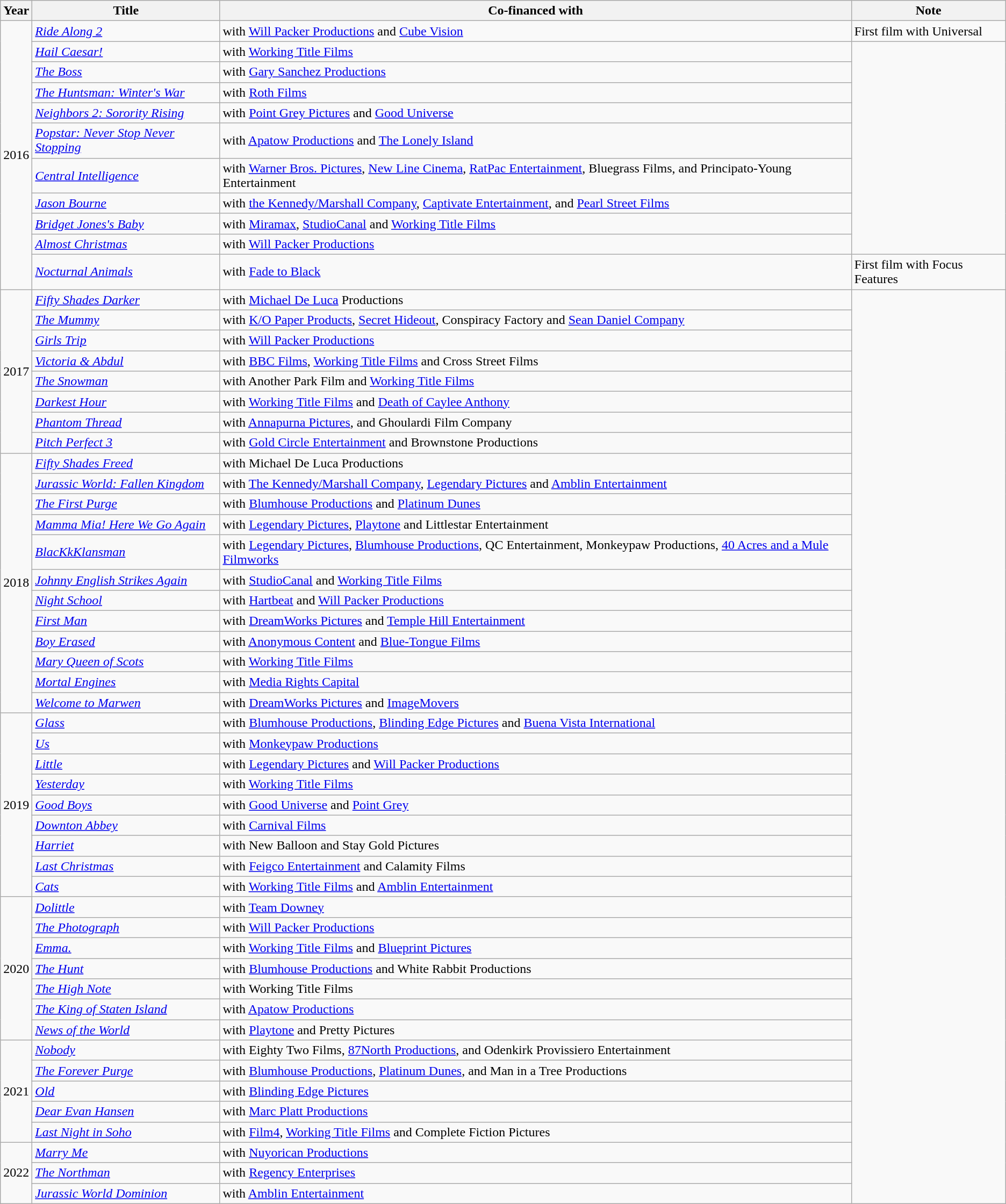<table class="wikitable">
<tr>
<th>Year</th>
<th>Title</th>
<th>Co-financed with</th>
<th>Note</th>
</tr>
<tr>
<td rowspan="11">2016</td>
<td><em><a href='#'>Ride Along 2</a></em></td>
<td>with <a href='#'>Will Packer Productions</a> and <a href='#'>Cube Vision</a></td>
<td>First film with Universal</td>
</tr>
<tr>
<td><em><a href='#'>Hail Caesar!</a></em></td>
<td>with <a href='#'>Working Title Films</a></td>
</tr>
<tr>
<td><em><a href='#'>The Boss</a></em></td>
<td>with <a href='#'>Gary Sanchez Productions</a></td>
</tr>
<tr>
<td><em><a href='#'>The Huntsman: Winter's War</a></em></td>
<td>with <a href='#'>Roth Films</a></td>
</tr>
<tr>
<td><em><a href='#'>Neighbors 2: Sorority Rising</a></em></td>
<td>with <a href='#'>Point Grey Pictures</a> and <a href='#'>Good Universe</a></td>
</tr>
<tr>
<td><em><a href='#'>Popstar: Never Stop Never Stopping</a></em></td>
<td>with <a href='#'>Apatow Productions</a> and <a href='#'>The Lonely Island</a></td>
</tr>
<tr>
<td><em><a href='#'>Central Intelligence</a></em></td>
<td>with <a href='#'>Warner Bros. Pictures</a>, <a href='#'>New Line Cinema</a>, <a href='#'>RatPac Entertainment</a>, Bluegrass Films, and Principato-Young Entertainment</td>
</tr>
<tr>
<td><em><a href='#'>Jason Bourne</a></em></td>
<td>with <a href='#'>the Kennedy/Marshall Company</a>, <a href='#'>Captivate Entertainment</a>, and <a href='#'>Pearl Street Films</a></td>
</tr>
<tr>
<td><em><a href='#'>Bridget Jones's Baby</a></em></td>
<td>with <a href='#'>Miramax</a>, <a href='#'>StudioCanal</a> and <a href='#'>Working Title Films</a></td>
</tr>
<tr>
<td><em><a href='#'>Almost Christmas</a></em></td>
<td>with <a href='#'>Will Packer Productions</a></td>
</tr>
<tr>
<td><em><a href='#'>Nocturnal Animals</a></em></td>
<td>with <a href='#'>Fade to Black</a></td>
<td>First film with Focus Features</td>
</tr>
<tr>
<td rowspan="8">2017</td>
<td><em><a href='#'>Fifty Shades Darker</a></em></td>
<td>with <a href='#'>Michael De Luca</a> Productions</td>
</tr>
<tr>
<td><a href='#'><em>The Mummy</em></a></td>
<td>with <a href='#'>K/O Paper Products</a>, <a href='#'>Secret Hideout</a>, Conspiracy Factory and <a href='#'>Sean Daniel Company</a></td>
</tr>
<tr>
<td><em><a href='#'>Girls Trip</a></em></td>
<td>with <a href='#'>Will Packer Productions</a></td>
</tr>
<tr>
<td><em><a href='#'>Victoria & Abdul</a></em></td>
<td>with <a href='#'>BBC Films</a>, <a href='#'>Working Title Films</a> and Cross Street Films</td>
</tr>
<tr>
<td><em><a href='#'>The Snowman</a></em></td>
<td>with Another Park Film and <a href='#'>Working Title Films</a></td>
</tr>
<tr>
<td><em><a href='#'>Darkest Hour</a></em></td>
<td>with <a href='#'>Working Title Films</a> and <a href='#'>Death of Caylee Anthony</a></td>
</tr>
<tr>
<td><em><a href='#'>Phantom Thread</a></em></td>
<td>with <a href='#'>Annapurna Pictures</a>, and Ghoulardi Film Company</td>
</tr>
<tr>
<td><em><a href='#'>Pitch Perfect 3</a></em></td>
<td>with <a href='#'>Gold Circle Entertainment</a> and Brownstone Productions</td>
</tr>
<tr>
<td rowspan="12">2018</td>
<td><em><a href='#'>Fifty Shades Freed</a></em></td>
<td>with Michael De Luca Productions</td>
</tr>
<tr>
<td><em><a href='#'>Jurassic World: Fallen Kingdom</a></em></td>
<td>with <a href='#'>The Kennedy/Marshall Company</a>, <a href='#'>Legendary Pictures</a> and <a href='#'>Amblin Entertainment</a></td>
</tr>
<tr>
<td><em><a href='#'>The First Purge</a></em></td>
<td>with <a href='#'>Blumhouse Productions</a> and <a href='#'>Platinum Dunes</a></td>
</tr>
<tr>
<td><em><a href='#'>Mamma Mia! Here We Go Again</a></em></td>
<td>with <a href='#'>Legendary Pictures</a>, <a href='#'>Playtone</a> and Littlestar Entertainment</td>
</tr>
<tr>
<td><em><a href='#'>BlacKkKlansman</a></em></td>
<td>with <a href='#'>Legendary Pictures</a>, <a href='#'>Blumhouse Productions</a>, QC Entertainment, Monkeypaw Productions, <a href='#'>40 Acres and a Mule Filmworks</a></td>
</tr>
<tr>
<td><em><a href='#'>Johnny English Strikes Again</a></em></td>
<td>with <a href='#'>StudioCanal</a> and <a href='#'>Working Title Films</a></td>
</tr>
<tr>
<td><em><a href='#'>Night School</a></em></td>
<td>with <a href='#'>Hartbeat</a> and <a href='#'>Will Packer Productions</a></td>
</tr>
<tr>
<td><em><a href='#'>First Man</a></em></td>
<td>with <a href='#'>DreamWorks Pictures</a> and <a href='#'>Temple Hill Entertainment</a></td>
</tr>
<tr>
<td><em><a href='#'>Boy Erased</a></em></td>
<td>with <a href='#'>Anonymous Content</a> and <a href='#'>Blue-Tongue Films</a></td>
</tr>
<tr>
<td><em><a href='#'>Mary Queen of Scots</a></em></td>
<td>with <a href='#'>Working Title Films</a></td>
</tr>
<tr>
<td><em><a href='#'>Mortal Engines</a></em></td>
<td>with <a href='#'>Media Rights Capital</a></td>
</tr>
<tr>
<td><em><a href='#'>Welcome to Marwen</a></em></td>
<td>with <a href='#'>DreamWorks Pictures</a> and <a href='#'>ImageMovers</a></td>
</tr>
<tr>
<td rowspan="9">2019</td>
<td><em><a href='#'>Glass</a></em></td>
<td>with <a href='#'>Blumhouse Productions</a>, <a href='#'>Blinding Edge Pictures</a> and <a href='#'>Buena Vista International</a></td>
</tr>
<tr>
<td><em><a href='#'>Us</a></em></td>
<td>with <a href='#'>Monkeypaw Productions</a></td>
</tr>
<tr>
<td><em><a href='#'>Little</a></em></td>
<td>with <a href='#'>Legendary Pictures</a> and <a href='#'>Will Packer Productions</a></td>
</tr>
<tr>
<td><em><a href='#'>Yesterday</a></em></td>
<td>with <a href='#'>Working Title Films</a></td>
</tr>
<tr>
<td><em><a href='#'>Good Boys</a></em></td>
<td>with <a href='#'>Good Universe</a> and <a href='#'>Point Grey</a></td>
</tr>
<tr>
<td><em><a href='#'>Downton Abbey</a></em></td>
<td>with <a href='#'>Carnival Films</a></td>
</tr>
<tr>
<td><em><a href='#'>Harriet</a></em></td>
<td>with New Balloon and Stay Gold Pictures</td>
</tr>
<tr>
<td><em><a href='#'>Last Christmas</a></em></td>
<td>with <a href='#'>Feigco Entertainment</a> and Calamity Films</td>
</tr>
<tr>
<td><em><a href='#'>Cats</a></em></td>
<td>with <a href='#'>Working Title Films</a> and <a href='#'>Amblin Entertainment</a></td>
</tr>
<tr>
<td rowspan=7>2020</td>
<td><em><a href='#'>Dolittle</a></em></td>
<td>with <a href='#'>Team Downey</a></td>
</tr>
<tr>
<td><em><a href='#'>The Photograph</a></em></td>
<td>with <a href='#'>Will Packer Productions</a></td>
</tr>
<tr>
<td><em><a href='#'>Emma.</a></em></td>
<td>with <a href='#'>Working Title Films</a> and <a href='#'>Blueprint Pictures</a></td>
</tr>
<tr>
<td><em><a href='#'>The Hunt</a></em></td>
<td>with <a href='#'>Blumhouse Productions</a> and White Rabbit Productions</td>
</tr>
<tr>
<td><em><a href='#'>The High Note</a></em></td>
<td>with Working Title Films</td>
</tr>
<tr>
<td><em><a href='#'>The King of Staten Island</a></em></td>
<td>with <a href='#'>Apatow Productions</a></td>
</tr>
<tr>
<td><em><a href='#'>News of the World</a></em></td>
<td>with <a href='#'>Playtone</a> and Pretty Pictures</td>
</tr>
<tr>
<td rowspan=5>2021</td>
<td><em><a href='#'>Nobody</a></em></td>
<td>with Eighty Two Films, <a href='#'>87North Productions</a>, and Odenkirk Provissiero Entertainment</td>
</tr>
<tr>
<td><em><a href='#'>The Forever Purge</a></em></td>
<td>with <a href='#'>Blumhouse Productions</a>, <a href='#'>Platinum Dunes</a>, and Man in a Tree Productions</td>
</tr>
<tr>
<td><em><a href='#'>Old</a></em></td>
<td>with <a href='#'>Blinding Edge Pictures</a></td>
</tr>
<tr>
<td><em><a href='#'>Dear Evan Hansen</a></em></td>
<td>with <a href='#'>Marc Platt Productions</a></td>
</tr>
<tr>
<td><em><a href='#'>Last Night in Soho</a></em></td>
<td>with <a href='#'>Film4</a>, <a href='#'>Working Title Films</a> and Complete Fiction Pictures</td>
</tr>
<tr>
<td rowspan="3">2022</td>
<td><em><a href='#'>Marry Me</a></em></td>
<td>with <a href='#'>Nuyorican Productions</a></td>
</tr>
<tr>
<td><em><a href='#'>The Northman</a></em></td>
<td>with <a href='#'>Regency Enterprises</a></td>
</tr>
<tr>
<td><em><a href='#'>Jurassic World Dominion</a></em></td>
<td>with <a href='#'>Amblin Entertainment</a></td>
</tr>
</table>
